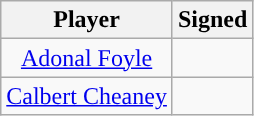<table class="wikitable sortable sortable">
<tr>
<th>Player</th>
<th>Signed</th>
</tr>
<tr style="text-align: center">
<td><a href='#'>Adonal Foyle</a></td>
<td></td>
</tr>
<tr style="text-align: center">
<td><a href='#'>Calbert Cheaney</a></td>
<td></td>
</tr>
</table>
